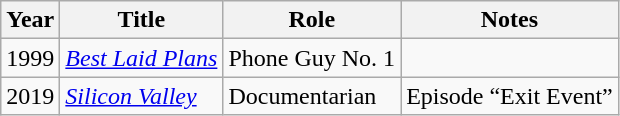<table class="wikitable sortable">
<tr>
<th>Year</th>
<th>Title</th>
<th>Role</th>
<th>Notes</th>
</tr>
<tr>
<td>1999</td>
<td><em><a href='#'>Best Laid Plans</a></em></td>
<td>Phone Guy No. 1</td>
<td></td>
</tr>
<tr>
<td>2019</td>
<td><em><a href='#'>Silicon Valley</a></em></td>
<td>Documentarian</td>
<td>Episode “Exit Event”</td>
</tr>
</table>
